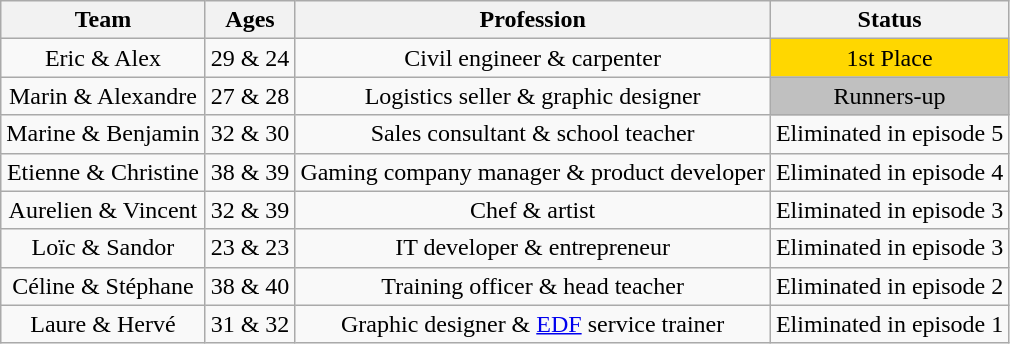<table class="wikitable" style="text-align:center">
<tr>
<th>Team</th>
<th>Ages</th>
<th>Profession</th>
<th>Status</th>
</tr>
<tr>
<td>Eric & Alex</td>
<td>29 & 24</td>
<td>Civil engineer & carpenter</td>
<td style="background:gold">1st Place</td>
</tr>
<tr>
<td>Marin & Alexandre</td>
<td>27 & 28</td>
<td>Logistics seller & graphic designer</td>
<td style="background:silver">Runners-up</td>
</tr>
<tr>
<td>Marine & Benjamin</td>
<td>32 & 30</td>
<td>Sales consultant & school teacher</td>
<td>Eliminated in episode 5</td>
</tr>
<tr>
<td>Etienne & Christine</td>
<td>38 & 39</td>
<td>Gaming company manager & product developer</td>
<td>Eliminated in episode 4</td>
</tr>
<tr>
<td>Aurelien & Vincent</td>
<td>32 & 39</td>
<td>Chef & artist</td>
<td>Eliminated in episode 3</td>
</tr>
<tr>
<td>Loïc & Sandor</td>
<td>23 & 23</td>
<td>IT developer & entrepreneur</td>
<td>Eliminated in episode 3</td>
</tr>
<tr>
<td>Céline & Stéphane</td>
<td>38 & 40</td>
<td>Training officer & head teacher</td>
<td>Eliminated in episode 2</td>
</tr>
<tr>
<td>Laure & Hervé</td>
<td>31 & 32</td>
<td>Graphic designer & <a href='#'>EDF</a> service trainer</td>
<td>Eliminated in episode 1</td>
</tr>
</table>
